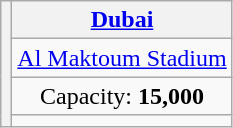<table class="wikitable" style="text-align:center">
<tr>
<th rowspan=4></th>
<th><a href='#'>Dubai</a></th>
</tr>
<tr>
<td><a href='#'>Al Maktoum Stadium</a></td>
</tr>
<tr>
<td>Capacity: <strong>15,000</strong></td>
</tr>
<tr>
<td></td>
</tr>
</table>
